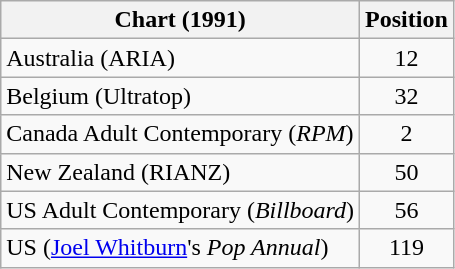<table class="wikitable sortable">
<tr>
<th>Chart (1991)</th>
<th>Position</th>
</tr>
<tr>
<td>Australia (ARIA)</td>
<td align="center">12</td>
</tr>
<tr>
<td>Belgium (Ultratop)</td>
<td align="center">32</td>
</tr>
<tr>
<td>Canada Adult Contemporary (<em>RPM</em>)</td>
<td align="center">2</td>
</tr>
<tr>
<td>New Zealand (RIANZ)</td>
<td align="center">50</td>
</tr>
<tr>
<td>US Adult Contemporary (<em>Billboard</em>)</td>
<td align="center">56</td>
</tr>
<tr>
<td>US (<a href='#'>Joel Whitburn</a>'s <em>Pop Annual</em>)</td>
<td align="center">119</td>
</tr>
</table>
